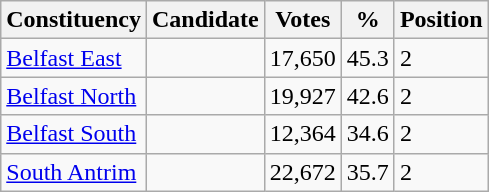<table class="wikitable sortable">
<tr>
<th>Constituency</th>
<th>Candidate</th>
<th>Votes</th>
<th>%</th>
<th>Position</th>
</tr>
<tr>
<td><a href='#'>Belfast East</a></td>
<td></td>
<td>17,650</td>
<td>45.3</td>
<td>2</td>
</tr>
<tr>
<td><a href='#'>Belfast North</a></td>
<td></td>
<td>19,927</td>
<td>42.6</td>
<td>2</td>
</tr>
<tr>
<td><a href='#'>Belfast South</a></td>
<td></td>
<td>12,364</td>
<td>34.6</td>
<td>2</td>
</tr>
<tr>
<td><a href='#'>South Antrim</a></td>
<td></td>
<td>22,672</td>
<td>35.7</td>
<td>2</td>
</tr>
</table>
